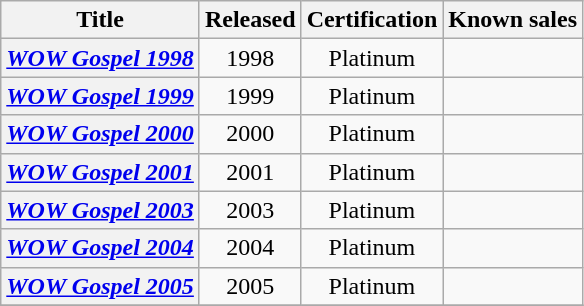<table class="wikitable plainrowheaders" style="text-align:center;">
<tr>
<th>Title</th>
<th>Released</th>
<th>Certification</th>
<th>Known sales</th>
</tr>
<tr>
<th scope="row"><em><a href='#'>WOW Gospel 1998</a></em></th>
<td>1998</td>
<td>Platinum</td>
<td></td>
</tr>
<tr>
<th scope="row"><em><a href='#'>WOW Gospel 1999</a></em></th>
<td>1999</td>
<td>Platinum</td>
<td></td>
</tr>
<tr>
<th scope="row"><em><a href='#'>WOW Gospel 2000</a></em></th>
<td>2000</td>
<td>Platinum</td>
<td></td>
</tr>
<tr>
<th scope="row"><em><a href='#'>WOW Gospel 2001</a></em></th>
<td>2001</td>
<td>Platinum</td>
<td></td>
</tr>
<tr>
<th scope="row"><em><a href='#'>WOW Gospel 2003</a></em></th>
<td>2003</td>
<td>Platinum</td>
<td></td>
</tr>
<tr>
<th scope="row"><em><a href='#'>WOW Gospel 2004</a></em></th>
<td>2004</td>
<td>Platinum</td>
<td></td>
</tr>
<tr>
<th scope="row"><em><a href='#'>WOW Gospel 2005</a></em></th>
<td>2005</td>
<td>Platinum</td>
<td></td>
</tr>
<tr>
</tr>
</table>
